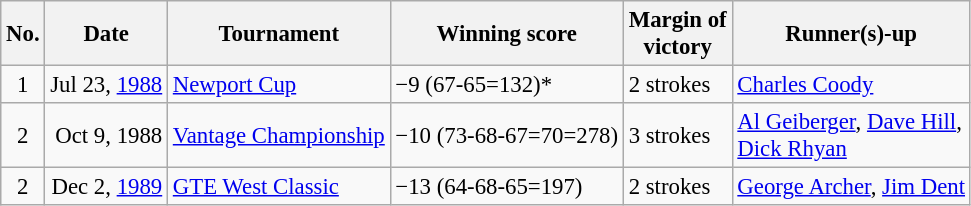<table class="wikitable" style="font-size:95%;">
<tr>
<th>No.</th>
<th>Date</th>
<th>Tournament</th>
<th>Winning score</th>
<th>Margin of<br>victory</th>
<th>Runner(s)-up</th>
</tr>
<tr>
<td align=center>1</td>
<td align=right>Jul 23, <a href='#'>1988</a></td>
<td><a href='#'>Newport Cup</a></td>
<td>−9 (67-65=132)*</td>
<td>2 strokes</td>
<td> <a href='#'>Charles Coody</a></td>
</tr>
<tr>
<td align=center>2</td>
<td align=right>Oct 9, 1988</td>
<td><a href='#'>Vantage Championship</a></td>
<td>−10 (73-68-67=70=278)</td>
<td>3 strokes</td>
<td> <a href='#'>Al Geiberger</a>,  <a href='#'>Dave Hill</a>,<br> <a href='#'>Dick Rhyan</a></td>
</tr>
<tr>
<td align=center>2</td>
<td align=right>Dec 2, <a href='#'>1989</a></td>
<td><a href='#'>GTE West Classic</a></td>
<td>−13 (64-68-65=197)</td>
<td>2 strokes</td>
<td> <a href='#'>George Archer</a>,  <a href='#'>Jim Dent</a></td>
</tr>
</table>
